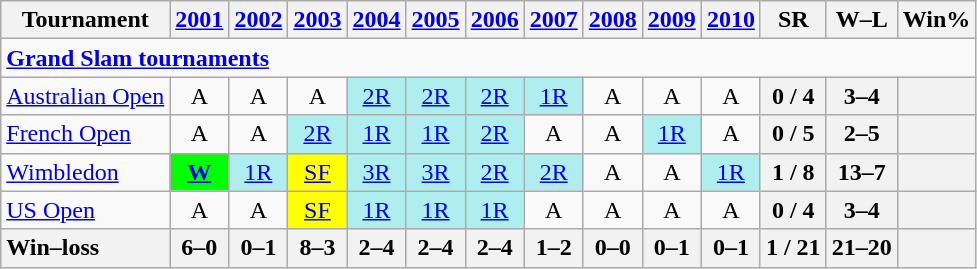<table class=wikitable style=text-align:center>
<tr>
<th>Tournament</th>
<th><a href='#'>2001</a></th>
<th><a href='#'>2002</a></th>
<th><a href='#'>2003</a></th>
<th><a href='#'>2004</a></th>
<th><a href='#'>2005</a></th>
<th><a href='#'>2006</a></th>
<th><a href='#'>2007</a></th>
<th><a href='#'>2008</a></th>
<th><a href='#'>2009</a></th>
<th><a href='#'>2010</a></th>
<th>SR</th>
<th>W–L</th>
<th>Win%</th>
</tr>
<tr>
<td colspan=25 style=text-align:left><a href='#'><strong>Grand Slam tournaments</strong></a></td>
</tr>
<tr>
<td align=left><a href='#'>Australian Open</a></td>
<td>A</td>
<td>A</td>
<td>A</td>
<td bgcolor=afeeee><a href='#'>2R</a></td>
<td bgcolor=afeeee><a href='#'>2R</a></td>
<td bgcolor=afeeee><a href='#'>2R</a></td>
<td bgcolor=afeeee><a href='#'>1R</a></td>
<td>A</td>
<td>A</td>
<td>A</td>
<th>0 / 4</th>
<th>3–4</th>
<th></th>
</tr>
<tr>
<td align=left><a href='#'>French Open</a></td>
<td>A</td>
<td>A</td>
<td bgcolor=afeeee><a href='#'>2R</a></td>
<td bgcolor=afeeee><a href='#'>1R</a></td>
<td bgcolor=afeeee><a href='#'>1R</a></td>
<td bgcolor=afeeee><a href='#'>2R</a></td>
<td>A</td>
<td>A</td>
<td bgcolor=afeeee><a href='#'>1R</a></td>
<td>A</td>
<th>0 / 5</th>
<th>2–5</th>
<th></th>
</tr>
<tr>
<td align=left><a href='#'>Wimbledon</a></td>
<td bgcolor=lime><a href='#'><strong>W</strong></a></td>
<td bgcolor=afeeee><a href='#'>1R</a></td>
<td bgcolor=yellow><a href='#'>SF</a></td>
<td bgcolor=afeeee><a href='#'>3R</a></td>
<td bgcolor=afeeee><a href='#'>3R</a></td>
<td bgcolor=afeeee><a href='#'>2R</a></td>
<td bgcolor=afeeee><a href='#'>2R</a></td>
<td>A</td>
<td>A</td>
<td bgcolor=afeeee><a href='#'>1R</a></td>
<th>1 / 8</th>
<th>13–7</th>
<th></th>
</tr>
<tr>
<td align=left><a href='#'>US Open</a></td>
<td>A</td>
<td>A</td>
<td bgcolor=yellow><a href='#'>SF</a></td>
<td bgcolor=afeeee><a href='#'>1R</a></td>
<td bgcolor=afeeee><a href='#'>1R</a></td>
<td bgcolor=afeeee><a href='#'>1R</a></td>
<td>A</td>
<td>A</td>
<td>A</td>
<td>A</td>
<th>0 / 4</th>
<th>3–4</th>
<th></th>
</tr>
<tr>
<th style=text-align:left>Win–loss</th>
<th>6–0</th>
<th>0–1</th>
<th>8–3</th>
<th>2–4</th>
<th>2–4</th>
<th>2–4</th>
<th>1–2</th>
<th>0–0</th>
<th>0–1</th>
<th>0–1</th>
<th>1 / 21</th>
<th>21–20</th>
<th></th>
</tr>
</table>
